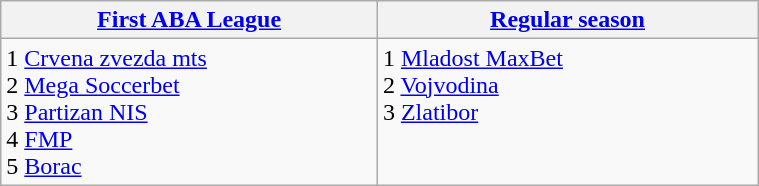<table class=wikitable width=40%>
<tr>
<th width=13%><a href='#'>First ABA League</a></th>
<th width=13%><a href='#'>Regular season</a></th>
</tr>
<tr valign=top>
<td>1 <a href='#'>Crvena zvezda mts</a><br>2 <a href='#'>Mega Soccerbet</a><br>3 <a href='#'>Partizan NIS</a><br>4 <a href='#'>FMP</a><br>5 <a href='#'>Borac</a></td>
<td>1 <a href='#'>Mladost MaxBet</a><br>2 <a href='#'>Vojvodina</a><br>3 <a href='#'>Zlatibor</a></td>
</tr>
</table>
